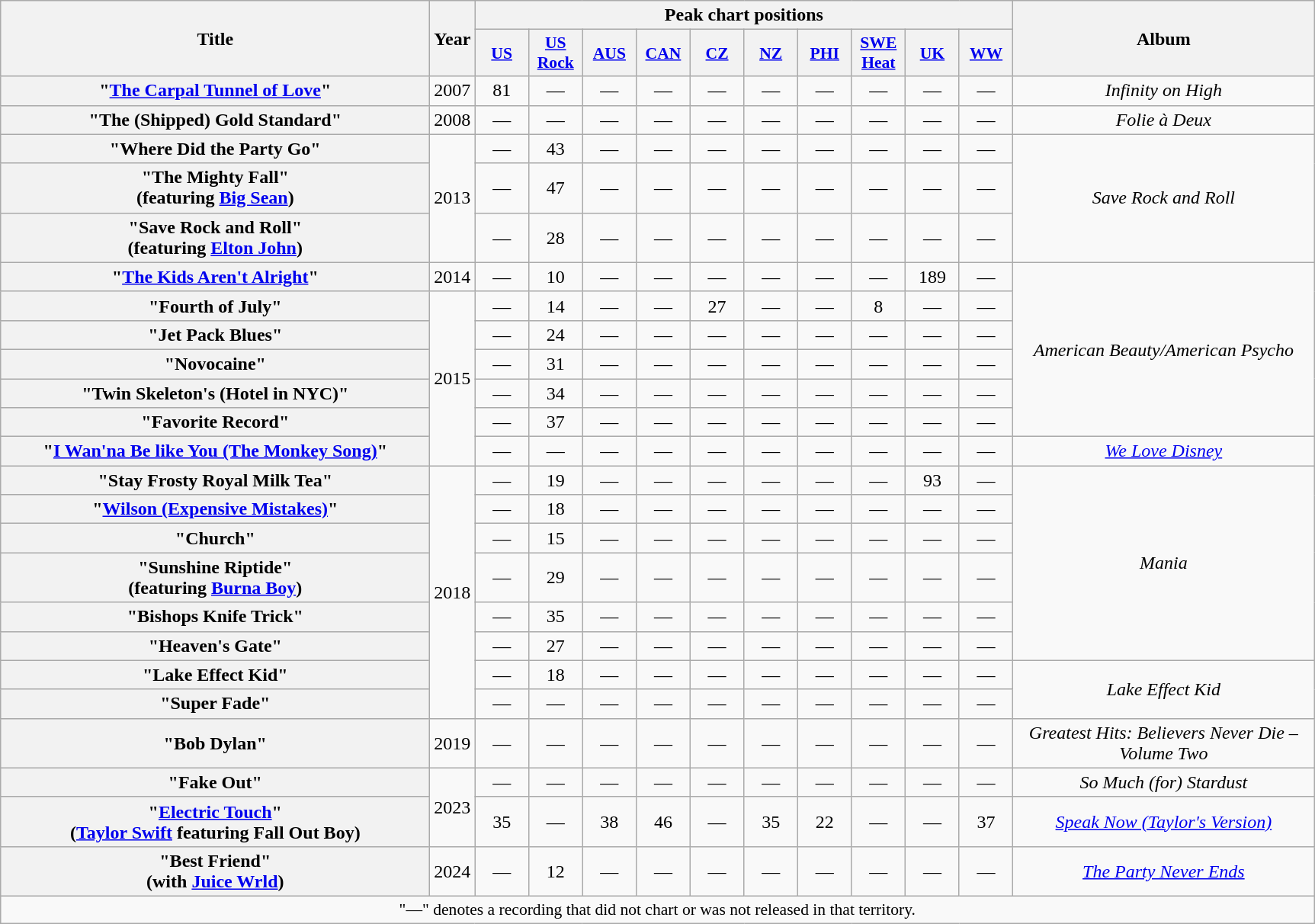<table class="wikitable plainrowheaders" style="text-align:center;" border="1">
<tr>
<th scope="col" rowspan="2" style="width:23em;">Title</th>
<th scope="col" rowspan="2" style="width:2em;">Year</th>
<th scope="col" colspan="10">Peak chart positions</th>
<th scope="col" rowspan="2" style="width:16em;">Album</th>
</tr>
<tr>
<th scope="col" style="width:2.8em;font-size:90%;"><a href='#'>US</a><br></th>
<th scope="col" style="width:2.8em;font-size:90%;"><a href='#'>US<br>Rock</a><br></th>
<th scope="col" style="width:2.8em;font-size:90%;"><a href='#'>AUS</a><br></th>
<th scope="col" style="width:2.8em;font-size:90%;"><a href='#'>CAN</a><br></th>
<th scope="col" style="width:2.8em;font-size:90%;"><a href='#'>CZ</a><br></th>
<th scope="col" style="width:2.8em;font-size:90%;"><a href='#'>NZ</a><br></th>
<th scope="col" style="width:2.8em;font-size:90%;"><a href='#'>PHI</a><br></th>
<th scope="col" style="width:2.8em;font-size:90%;"><a href='#'>SWE<br>Heat</a><br></th>
<th scope="col" style="width:2.8em;font-size:90%;"><a href='#'>UK</a><br></th>
<th scope="col" style="width:2.8em;font-size:90%;"><a href='#'>WW</a><br></th>
</tr>
<tr>
<th scope="row">"<a href='#'>The Carpal Tunnel of Love</a>"</th>
<td>2007</td>
<td>81</td>
<td>—</td>
<td>—</td>
<td>—</td>
<td>—</td>
<td>—</td>
<td>—</td>
<td>—</td>
<td>—</td>
<td>—</td>
<td><em>Infinity on High</em></td>
</tr>
<tr>
<th scope="row">"The (Shipped) Gold Standard"</th>
<td>2008</td>
<td>—</td>
<td>—</td>
<td>—</td>
<td>—</td>
<td>—</td>
<td>—</td>
<td>—</td>
<td>—</td>
<td>—</td>
<td>—</td>
<td><em>Folie à Deux</em></td>
</tr>
<tr>
<th scope="row">"Where Did the Party Go"</th>
<td rowspan="3">2013</td>
<td>—</td>
<td>43</td>
<td>—</td>
<td>—</td>
<td>—</td>
<td>—</td>
<td>—</td>
<td>—</td>
<td>—</td>
<td>—</td>
<td rowspan="3"><em>Save Rock and Roll</em></td>
</tr>
<tr>
<th scope="row">"The Mighty Fall"<br><span>(featuring <a href='#'>Big Sean</a>)</span></th>
<td>—</td>
<td>47</td>
<td>—</td>
<td>—</td>
<td>—</td>
<td>—</td>
<td>—</td>
<td>—</td>
<td>—</td>
<td>—</td>
</tr>
<tr>
<th scope="row">"Save Rock and Roll"<br><span>(featuring <a href='#'>Elton John</a>)</span></th>
<td>—</td>
<td>28</td>
<td>—</td>
<td>—</td>
<td>—</td>
<td>—</td>
<td>—</td>
<td>—</td>
<td>—</td>
<td>—</td>
</tr>
<tr>
<th scope="row">"<a href='#'>The Kids Aren't Alright</a>"</th>
<td>2014</td>
<td>—</td>
<td>10</td>
<td>—</td>
<td>—</td>
<td>—</td>
<td>—</td>
<td>—</td>
<td>—</td>
<td>189</td>
<td>—</td>
<td rowspan="6"><em>American Beauty/American Psycho</em></td>
</tr>
<tr>
<th scope="row">"Fourth of July"</th>
<td rowspan="6">2015</td>
<td>—</td>
<td>14</td>
<td>—</td>
<td>—</td>
<td>27</td>
<td>—</td>
<td>—</td>
<td>8</td>
<td>—</td>
<td>—</td>
</tr>
<tr>
<th scope="row">"Jet Pack Blues"</th>
<td>—</td>
<td>24</td>
<td>—</td>
<td>—</td>
<td>—</td>
<td>—</td>
<td>—</td>
<td>—</td>
<td>—</td>
<td>—</td>
</tr>
<tr>
<th scope="row">"Novocaine"</th>
<td>—</td>
<td>31</td>
<td>—</td>
<td>—</td>
<td>—</td>
<td>—</td>
<td>—</td>
<td>—</td>
<td>—</td>
<td>—</td>
</tr>
<tr>
<th scope="row">"Twin Skeleton's (Hotel in NYC)"</th>
<td>—</td>
<td>34</td>
<td>—</td>
<td>—</td>
<td>—</td>
<td>—</td>
<td>—</td>
<td>—</td>
<td>—</td>
<td>—</td>
</tr>
<tr>
<th scope="row">"Favorite Record"</th>
<td>—</td>
<td>37</td>
<td>—</td>
<td>—</td>
<td>—</td>
<td>—</td>
<td>—</td>
<td>—</td>
<td>—</td>
<td>—</td>
</tr>
<tr>
<th scope="row">"<a href='#'>I Wan'na Be like You (The Monkey Song)</a>"</th>
<td>—</td>
<td>—</td>
<td>—</td>
<td>—</td>
<td>—</td>
<td>—</td>
<td>—</td>
<td>—</td>
<td>—</td>
<td>—</td>
<td><em><a href='#'>We Love Disney</a></em></td>
</tr>
<tr>
<th scope="row">"Stay Frosty Royal Milk Tea"</th>
<td rowspan="8">2018</td>
<td>—</td>
<td>19</td>
<td>—</td>
<td>—</td>
<td>—</td>
<td>—</td>
<td>—</td>
<td>—</td>
<td>93</td>
<td>—</td>
<td rowspan="6"><em>Mania</em></td>
</tr>
<tr>
<th scope="row">"<a href='#'>Wilson (Expensive Mistakes)</a>"</th>
<td>—</td>
<td>18</td>
<td>—</td>
<td>—</td>
<td>—</td>
<td>—</td>
<td>—</td>
<td>—</td>
<td>—</td>
<td>—</td>
</tr>
<tr>
<th scope="row">"Church"</th>
<td>—</td>
<td>15</td>
<td>—</td>
<td>—</td>
<td>—</td>
<td>—</td>
<td>—</td>
<td>—</td>
<td>—</td>
<td>—</td>
</tr>
<tr>
<th scope="row">"Sunshine Riptide"<br><span>(featuring <a href='#'>Burna Boy</a>)</span></th>
<td>—</td>
<td>29</td>
<td>—</td>
<td>—</td>
<td>—</td>
<td>—</td>
<td>—</td>
<td>—</td>
<td>—</td>
<td>—</td>
</tr>
<tr>
<th scope="row">"Bishops Knife Trick"</th>
<td>—</td>
<td>35</td>
<td>—</td>
<td>—</td>
<td>—</td>
<td>—</td>
<td>—</td>
<td>—</td>
<td>—</td>
<td>—</td>
</tr>
<tr>
<th scope="row">"Heaven's Gate"</th>
<td>—</td>
<td>27</td>
<td>—</td>
<td>—</td>
<td>—</td>
<td>—</td>
<td>—</td>
<td>—</td>
<td>—</td>
<td>—</td>
</tr>
<tr>
<th scope="row">"Lake Effect Kid"</th>
<td>—</td>
<td>18</td>
<td>—</td>
<td>—</td>
<td>—</td>
<td>—</td>
<td>—</td>
<td>—</td>
<td>—</td>
<td>—</td>
<td rowspan="2"><em>Lake Effect Kid</em></td>
</tr>
<tr>
<th scope="row">"Super Fade"</th>
<td>—</td>
<td>—</td>
<td>—</td>
<td>—</td>
<td>—</td>
<td>—</td>
<td>—</td>
<td>—</td>
<td>—</td>
<td>—</td>
</tr>
<tr>
<th scope="row">"Bob Dylan"</th>
<td>2019</td>
<td>—</td>
<td>—</td>
<td>—</td>
<td>—</td>
<td>—</td>
<td>—</td>
<td>—</td>
<td>—</td>
<td>—</td>
<td>—</td>
<td><em>Greatest Hits: Believers Never Die – Volume Two</em></td>
</tr>
<tr>
<th scope="row">"Fake Out"</th>
<td rowspan="2">2023</td>
<td>—</td>
<td>—</td>
<td>—</td>
<td>—</td>
<td>—</td>
<td>—</td>
<td>—</td>
<td>—</td>
<td>—</td>
<td>—</td>
<td><em>So Much (for) Stardust</em></td>
</tr>
<tr>
<th scope="row">"<a href='#'>Electric Touch</a>"<br><span>(<a href='#'>Taylor Swift</a> featuring Fall Out Boy)</span></th>
<td>35</td>
<td>—</td>
<td>38</td>
<td>46</td>
<td>—</td>
<td>35</td>
<td>22</td>
<td>—</td>
<td>—</td>
<td>37</td>
<td><em><a href='#'>Speak Now (Taylor's Version)</a></em></td>
</tr>
<tr>
<th scope="row">"Best Friend"<br><span>(with <a href='#'>Juice Wrld</a>)</span></th>
<td>2024</td>
<td>—</td>
<td>12</td>
<td>—</td>
<td>—</td>
<td>—</td>
<td>—</td>
<td>—</td>
<td>—</td>
<td>—</td>
<td>—</td>
<td><em><a href='#'>The Party Never Ends</a></em></td>
</tr>
<tr>
<td colspan="15" style="font-size:90%">"—" denotes a recording that did not chart or was not released in that territory.</td>
</tr>
</table>
